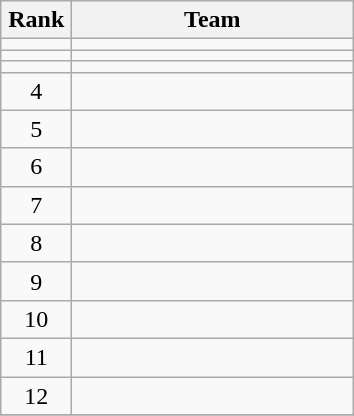<table class="wikitable" style="text-align: center;">
<tr>
<th width=40>Rank</th>
<th width=180>Team</th>
</tr>
<tr>
<td></td>
<td align=left></td>
</tr>
<tr>
<td></td>
<td align=left></td>
</tr>
<tr>
<td></td>
<td align=left></td>
</tr>
<tr>
<td>4</td>
<td align=left></td>
</tr>
<tr>
<td>5</td>
<td align=left></td>
</tr>
<tr>
<td>6</td>
<td align=left></td>
</tr>
<tr>
<td>7</td>
<td align=left></td>
</tr>
<tr>
<td>8</td>
<td align=left></td>
</tr>
<tr>
<td>9</td>
<td align=left></td>
</tr>
<tr>
<td>10</td>
<td align=left></td>
</tr>
<tr>
<td>11</td>
<td align=left></td>
</tr>
<tr>
<td>12</td>
<td align=left></td>
</tr>
<tr>
</tr>
</table>
